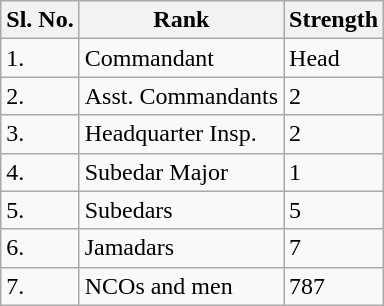<table class="wikitable">
<tr>
<th>Sl. No.</th>
<th>Rank</th>
<th>Strength</th>
</tr>
<tr>
<td>1.</td>
<td>Commandant</td>
<td>Head</td>
</tr>
<tr>
<td>2.</td>
<td>Asst.  Commandants</td>
<td>2</td>
</tr>
<tr>
<td>3.</td>
<td>Headquarter  Insp.</td>
<td>2</td>
</tr>
<tr>
<td>4.</td>
<td>Subedar  Major</td>
<td>1</td>
</tr>
<tr>
<td>5.</td>
<td>Subedars</td>
<td>5</td>
</tr>
<tr>
<td>6.</td>
<td>Jamadars</td>
<td>7</td>
</tr>
<tr>
<td>7.</td>
<td>NCOs  and men</td>
<td>787</td>
</tr>
</table>
